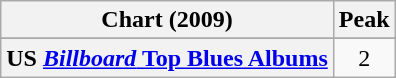<table class="wikitable sortable plainrowheaders">
<tr>
<th>Chart (2009)</th>
<th>Peak</th>
</tr>
<tr>
</tr>
<tr>
<th scope="row">US <a href='#'><em>Billboard</em> Top Blues Albums</a></th>
<td align="center">2</td>
</tr>
</table>
